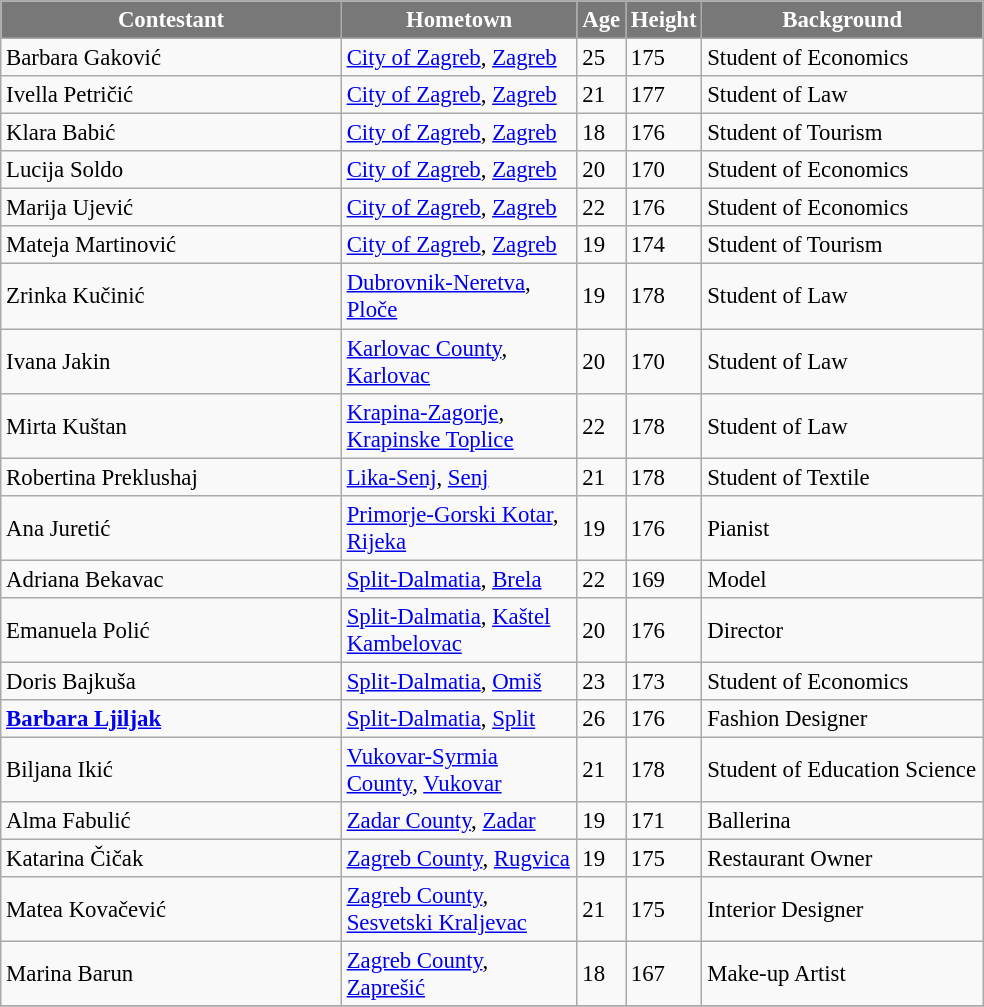<table class="wikitable sortable" style="font-size: 95%;">
<tr>
<th width="220" style="background-color:#787878;color:#FFFFFF;">Contestant</th>
<th width="150" style="background-color:#787878;color:#FFFFFF;">Hometown</th>
<th width="20" style="background-color:#787878;color:#FFFFFF;">Age</th>
<th width="20" style="background-color:#787878;color:#FFFFFF;">Height</th>
<th width="180" style="background-color:#787878;color:#FFFFFF;">Background</th>
</tr>
<tr>
<td>Barbara Gaković </td>
<td><a href='#'>City of Zagreb</a>, <a href='#'>Zagreb</a></td>
<td>25</td>
<td>175</td>
<td>Student of Economics</td>
</tr>
<tr>
<td>Ivella Petričić </td>
<td><a href='#'>City of Zagreb</a>, <a href='#'>Zagreb</a></td>
<td>21</td>
<td>177</td>
<td>Student of Law</td>
</tr>
<tr>
<td>Klara Babić </td>
<td><a href='#'>City of Zagreb</a>, <a href='#'>Zagreb</a></td>
<td>18</td>
<td>176</td>
<td>Student of Tourism</td>
</tr>
<tr>
<td>Lucija Soldo </td>
<td><a href='#'>City of Zagreb</a>, <a href='#'>Zagreb</a></td>
<td>20</td>
<td>170</td>
<td>Student of Economics</td>
</tr>
<tr>
<td>Marija Ujević </td>
<td><a href='#'>City of Zagreb</a>, <a href='#'>Zagreb</a></td>
<td>22</td>
<td>176</td>
<td>Student of Economics</td>
</tr>
<tr>
<td>Mateja Martinović </td>
<td><a href='#'>City of Zagreb</a>, <a href='#'>Zagreb</a></td>
<td>19</td>
<td>174</td>
<td>Student of Tourism</td>
</tr>
<tr>
<td>Zrinka Kučinić </td>
<td><a href='#'>Dubrovnik-Neretva</a>, <a href='#'>Ploče</a></td>
<td>19</td>
<td>178</td>
<td>Student of Law</td>
</tr>
<tr>
<td>Ivana Jakin </td>
<td><a href='#'>Karlovac County</a>, <a href='#'>Karlovac</a></td>
<td>20</td>
<td>170</td>
<td>Student of Law</td>
</tr>
<tr>
<td>Mirta Kuštan </td>
<td><a href='#'>Krapina-Zagorje</a>, <a href='#'>Krapinske Toplice</a></td>
<td>22</td>
<td>178</td>
<td>Student of Law</td>
</tr>
<tr>
<td>Robertina Preklushaj </td>
<td><a href='#'>Lika-Senj</a>, <a href='#'>Senj</a></td>
<td>21</td>
<td>178</td>
<td>Student of Textile</td>
</tr>
<tr>
<td>Ana Juretić </td>
<td><a href='#'>Primorje-Gorski Kotar</a>, <a href='#'>Rijeka</a></td>
<td>19</td>
<td>176</td>
<td>Pianist</td>
</tr>
<tr>
<td>Adriana Bekavac </td>
<td><a href='#'>Split-Dalmatia</a>, <a href='#'>Brela</a></td>
<td>22</td>
<td>169</td>
<td>Model</td>
</tr>
<tr>
<td>Emanuela Polić </td>
<td><a href='#'>Split-Dalmatia</a>, <a href='#'>Kaštel Kambelovac</a></td>
<td>20</td>
<td>176</td>
<td>Director</td>
</tr>
<tr>
<td>Doris Bajkuša </td>
<td><a href='#'>Split-Dalmatia</a>, <a href='#'>Omiš</a></td>
<td>23</td>
<td>173</td>
<td>Student of Economics</td>
</tr>
<tr>
<td><strong><a href='#'>Barbara Ljiljak</a></strong> </td>
<td><a href='#'>Split-Dalmatia</a>, <a href='#'>Split</a></td>
<td>26</td>
<td>176</td>
<td>Fashion Designer</td>
</tr>
<tr>
<td>Biljana Ikić </td>
<td><a href='#'>Vukovar-Syrmia County</a>, <a href='#'>Vukovar</a></td>
<td>21</td>
<td>178</td>
<td>Student of Education Science</td>
</tr>
<tr>
<td>Alma Fabulić </td>
<td><a href='#'>Zadar County</a>, <a href='#'>Zadar</a></td>
<td>19</td>
<td>171</td>
<td>Ballerina</td>
</tr>
<tr>
<td>Katarina Čičak </td>
<td><a href='#'>Zagreb County</a>, <a href='#'>Rugvica</a></td>
<td>19</td>
<td>175</td>
<td>Restaurant Owner</td>
</tr>
<tr>
<td>Matea Kovačević </td>
<td><a href='#'>Zagreb County</a>, <a href='#'>Sesvetski Kraljevac</a></td>
<td>21</td>
<td>175</td>
<td>Interior Designer</td>
</tr>
<tr>
<td>Marina Barun </td>
<td><a href='#'>Zagreb County</a>, <a href='#'>Zaprešić</a></td>
<td>18</td>
<td>167</td>
<td>Make-up Artist</td>
</tr>
<tr>
</tr>
</table>
